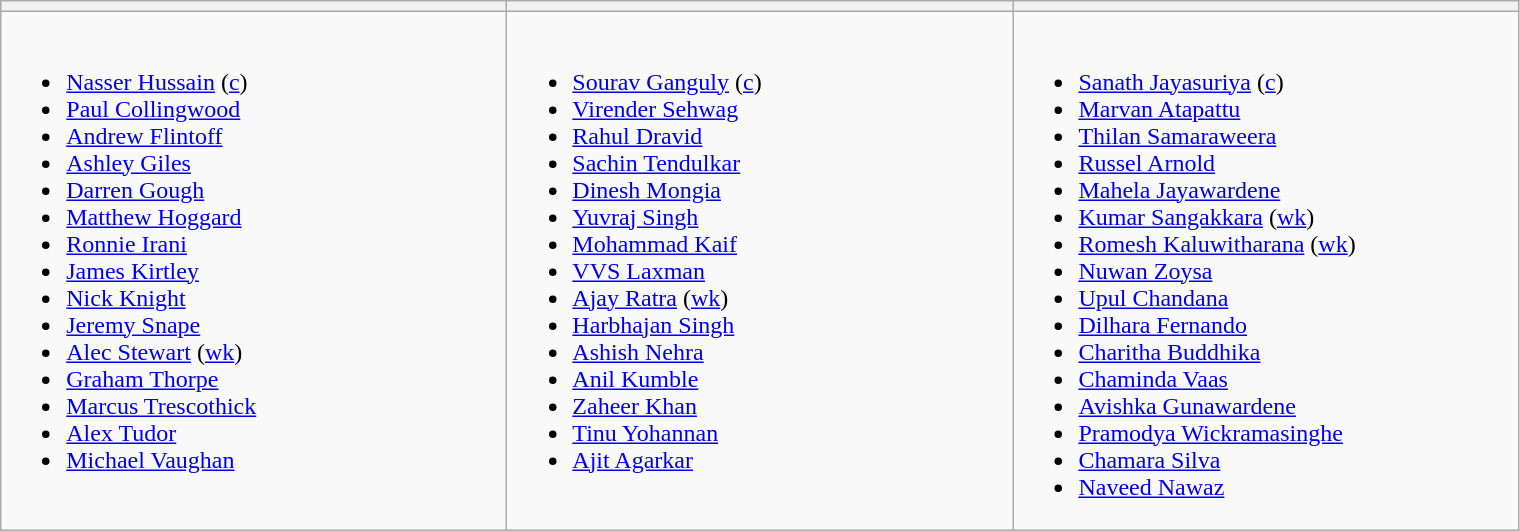<table class="wikitable">
<tr>
<th width=330></th>
<th width=330></th>
<th width=330></th>
</tr>
<tr>
<td valign=top><br><ul><li><a href='#'>Nasser Hussain</a> (<a href='#'>c</a>)</li><li><a href='#'>Paul Collingwood</a></li><li><a href='#'>Andrew Flintoff</a></li><li><a href='#'>Ashley Giles</a></li><li><a href='#'>Darren Gough</a></li><li><a href='#'>Matthew Hoggard</a></li><li><a href='#'>Ronnie Irani</a></li><li><a href='#'>James Kirtley</a></li><li><a href='#'>Nick Knight</a></li><li><a href='#'>Jeremy Snape</a></li><li><a href='#'>Alec Stewart</a> (<a href='#'>wk</a>)</li><li><a href='#'>Graham Thorpe</a></li><li><a href='#'>Marcus Trescothick</a></li><li><a href='#'>Alex Tudor</a></li><li><a href='#'>Michael Vaughan</a></li></ul></td>
<td valign=top><br><ul><li><a href='#'>Sourav Ganguly</a> (<a href='#'>c</a>)</li><li><a href='#'>Virender Sehwag</a></li><li><a href='#'>Rahul Dravid</a></li><li><a href='#'>Sachin Tendulkar</a></li><li><a href='#'>Dinesh Mongia</a></li><li><a href='#'>Yuvraj Singh</a></li><li><a href='#'>Mohammad Kaif</a></li><li><a href='#'>VVS Laxman</a></li><li><a href='#'>Ajay Ratra</a> (<a href='#'>wk</a>)</li><li><a href='#'>Harbhajan Singh</a></li><li><a href='#'>Ashish Nehra</a></li><li><a href='#'>Anil Kumble</a></li><li><a href='#'>Zaheer Khan</a></li><li><a href='#'>Tinu Yohannan</a></li><li><a href='#'>Ajit Agarkar</a></li></ul></td>
<td valign=top><br><ul><li><a href='#'>Sanath Jayasuriya</a> (<a href='#'>c</a>)</li><li><a href='#'>Marvan Atapattu</a></li><li><a href='#'>Thilan Samaraweera</a></li><li><a href='#'>Russel Arnold</a></li><li><a href='#'>Mahela Jayawardene</a></li><li><a href='#'>Kumar Sangakkara</a> (<a href='#'>wk</a>)</li><li><a href='#'>Romesh Kaluwitharana</a> (<a href='#'>wk</a>)</li><li><a href='#'>Nuwan Zoysa</a></li><li><a href='#'>Upul Chandana</a></li><li><a href='#'>Dilhara Fernando</a></li><li><a href='#'>Charitha Buddhika</a></li><li><a href='#'>Chaminda Vaas</a></li><li><a href='#'>Avishka Gunawardene</a></li><li><a href='#'>Pramodya Wickramasinghe</a></li><li><a href='#'>Chamara Silva</a></li><li><a href='#'>Naveed Nawaz</a></li></ul></td>
</tr>
</table>
